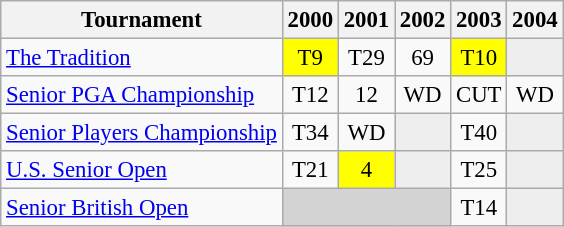<table class="wikitable" style="font-size:95%;">
<tr>
<th>Tournament</th>
<th>2000</th>
<th>2001</th>
<th>2002</th>
<th>2003</th>
<th>2004</th>
</tr>
<tr>
<td><a href='#'>The Tradition</a></td>
<td align="center" style="background:yellow;">T9</td>
<td align="center">T29</td>
<td align="center">69</td>
<td align="center" style="background:yellow;">T10</td>
<td style="background:#eeeeee;"></td>
</tr>
<tr>
<td><a href='#'>Senior PGA Championship</a></td>
<td align="center">T12</td>
<td align="center">12</td>
<td align="center">WD</td>
<td align="center">CUT</td>
<td align="center">WD</td>
</tr>
<tr>
<td><a href='#'>Senior Players Championship</a></td>
<td align="center">T34</td>
<td align="center">WD</td>
<td style="background:#eeeeee;"></td>
<td align="center">T40</td>
<td style="background:#eeeeee;"></td>
</tr>
<tr>
<td><a href='#'>U.S. Senior Open</a></td>
<td align="center">T21</td>
<td align="center" style="background:yellow;">4</td>
<td style="background:#eeeeee;"></td>
<td align="center">T25</td>
<td style="background:#eeeeee;"></td>
</tr>
<tr>
<td><a href='#'>Senior British Open</a></td>
<td colspan=3 style="background:#D3D3D3;"></td>
<td align="center">T14</td>
<td style="background:#eeeeee;"></td>
</tr>
</table>
